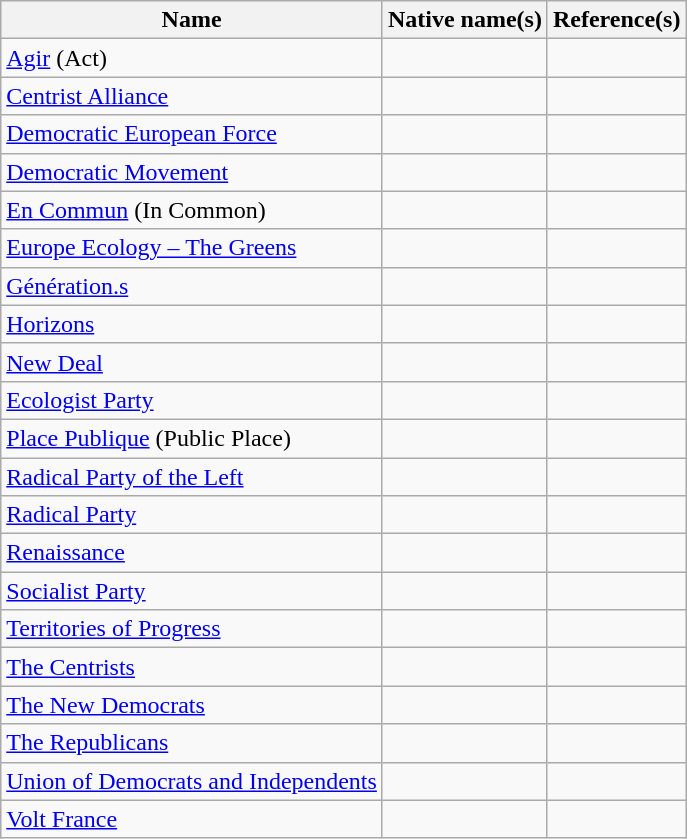<table class="wikitable">
<tr>
<th>Name</th>
<th>Native name(s)</th>
<th>Reference(s)</th>
</tr>
<tr>
<td><a href='#'>Agir</a> (Act)</td>
<td></td>
<td></td>
</tr>
<tr>
<td><a href='#'>Centrist Alliance</a></td>
<td></td>
<td></td>
</tr>
<tr>
<td><a href='#'>Democratic European Force</a></td>
<td></td>
<td></td>
</tr>
<tr>
<td><a href='#'>Democratic Movement</a></td>
<td></td>
<td></td>
</tr>
<tr>
<td><a href='#'>En Commun</a> (In Common)</td>
<td></td>
<td></td>
</tr>
<tr>
<td><a href='#'>Europe Ecology – The Greens</a></td>
<td></td>
<td></td>
</tr>
<tr>
<td><a href='#'>Génération.s</a></td>
<td></td>
<td></td>
</tr>
<tr>
<td><a href='#'>Horizons</a></td>
<td></td>
<td></td>
</tr>
<tr>
<td><a href='#'>New Deal</a></td>
<td></td>
<td></td>
</tr>
<tr>
<td><a href='#'>Ecologist Party</a></td>
<td></td>
<td></td>
</tr>
<tr>
<td><a href='#'>Place Publique</a> (Public Place)</td>
<td></td>
<td></td>
</tr>
<tr>
<td><a href='#'>Radical Party of the Left</a></td>
<td></td>
<td></td>
</tr>
<tr>
<td><a href='#'>Radical Party</a></td>
<td></td>
<td></td>
</tr>
<tr>
<td><a href='#'>Renaissance</a></td>
<td></td>
<td></td>
</tr>
<tr>
<td><a href='#'>Socialist Party</a></td>
<td></td>
<td></td>
</tr>
<tr>
<td><a href='#'>Territories of Progress</a></td>
<td></td>
<td></td>
</tr>
<tr>
<td><a href='#'>The Centrists</a></td>
<td></td>
<td></td>
</tr>
<tr>
<td><a href='#'>The New Democrats</a></td>
<td></td>
<td></td>
</tr>
<tr>
<td><a href='#'>The Republicans</a></td>
<td></td>
<td></td>
</tr>
<tr>
<td><a href='#'>Union of Democrats and Independents</a></td>
<td></td>
<td></td>
</tr>
<tr>
<td><a href='#'>Volt France</a></td>
<td></td>
<td></td>
</tr>
</table>
